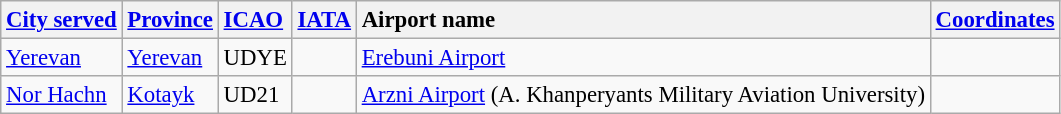<table class="wikitable sortable" style="font-size:95%;">
<tr valign="baseline">
<th style="text-align:left; white-space:nowrap;"><a href='#'>City served</a></th>
<th style="text-align:left;"><a href='#'>Province</a></th>
<th style="text-align:left;"><a href='#'>ICAO</a></th>
<th style="text-align:left;"><a href='#'>IATA</a></th>
<th style="text-align:left; white-space:nowrap;">Airport name</th>
<th style="text-align:left;"><a href='#'>Coordinates</a></th>
</tr>
<tr valign="top">
<td><a href='#'>Yerevan</a></td>
<td><a href='#'>Yerevan</a></td>
<td>UDYE</td>
<td></td>
<td><a href='#'>Erebuni Airport</a></td>
<td></td>
</tr>
<tr>
<td><a href='#'>Nor Hachn</a></td>
<td><a href='#'>Kotayk</a></td>
<td>UD21</td>
<td></td>
<td><a href='#'>Arzni Airport</a> (A. Khanperyants Military Aviation University)</td>
<td></td>
</tr>
</table>
